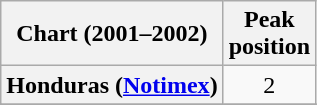<table class="wikitable sortable plainrowheaders" style="text-align:center">
<tr>
<th scope="col">Chart (2001–2002)</th>
<th scope="col">Peak<br>position</th>
</tr>
<tr>
<th scope="row">Honduras (<a href='#'>Notimex</a>)</th>
<td>2</td>
</tr>
<tr>
</tr>
<tr>
</tr>
<tr>
</tr>
<tr>
</tr>
</table>
